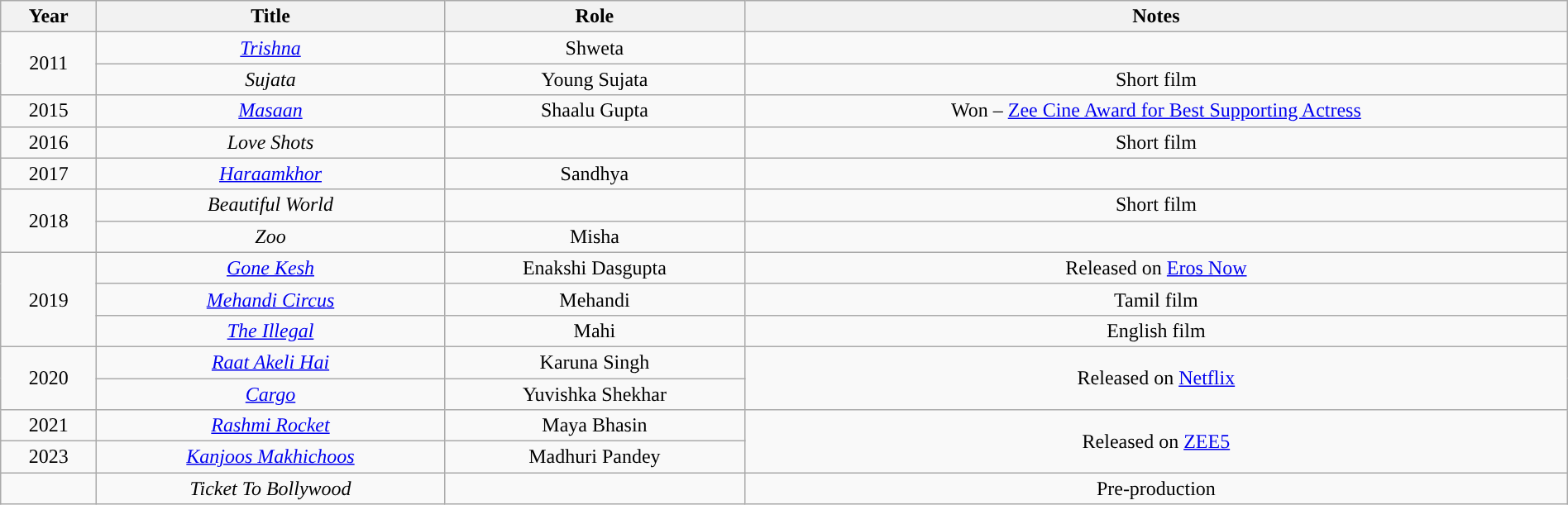<table class="wikitable sortable" style="width: 100%; text-align: center;">
<tr>
<th>Year</th>
<th>Title</th>
<th>Role</th>
<th>Notes</th>
</tr>
<tr>
<td rowspan="2">2011</td>
<td><em><a href='#'>Trishna</a></em></td>
<td>Shweta</td>
<td></td>
</tr>
<tr>
<td><em>Sujata</em></td>
<td>Young Sujata</td>
<td>Short film</td>
</tr>
<tr>
<td>2015</td>
<td><em><a href='#'>Masaan</a></em></td>
<td>Shaalu Gupta</td>
<td>Won – <a href='#'>Zee Cine Award for Best Supporting Actress</a></td>
</tr>
<tr>
<td>2016</td>
<td><em>Love Shots</em></td>
<td></td>
<td>Short film</td>
</tr>
<tr>
<td>2017</td>
<td><em><a href='#'>Haraamkhor</a></em></td>
<td>Sandhya</td>
<td></td>
</tr>
<tr>
<td rowspan="2">2018</td>
<td><em>Beautiful World</em></td>
<td></td>
<td>Short film</td>
</tr>
<tr>
<td><em>Zoo</em></td>
<td>Misha</td>
<td></td>
</tr>
<tr>
<td rowspan="3">2019</td>
<td><em><a href='#'>Gone Kesh</a></em></td>
<td>Enakshi Dasgupta</td>
<td>Released on <a href='#'>Eros Now</a></td>
</tr>
<tr>
<td><em><a href='#'>Mehandi Circus</a></em></td>
<td>Mehandi</td>
<td>Tamil film</td>
</tr>
<tr>
<td><em><a href='#'>The Illegal</a></em></td>
<td>Mahi</td>
<td>English film</td>
</tr>
<tr>
<td rowspan="2">2020</td>
<td><em><a href='#'>Raat Akeli Hai</a></em></td>
<td>Karuna Singh</td>
<td rowspan="2">Released on <a href='#'>Netflix</a></td>
</tr>
<tr>
<td><em><a href='#'>Cargo</a></em></td>
<td>Yuvishka Shekhar</td>
</tr>
<tr>
<td>2021</td>
<td><em><a href='#'>Rashmi Rocket</a></em></td>
<td>Maya Bhasin</td>
<td rowspan="2">Released on <a href='#'>ZEE5</a></td>
</tr>
<tr>
<td>2023</td>
<td><em><a href='#'>Kanjoos Makhichoos</a></em></td>
<td>Madhuri Pandey</td>
</tr>
<tr>
<td></td>
<td><em>Ticket To Bollywood</em></td>
<td></td>
<td>Pre-production</td>
</tr>
</table>
